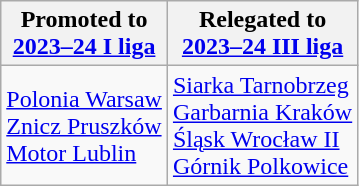<table class="wikitable">
<tr>
<th>Promoted to<br><a href='#'>2023–24 I liga</a></th>
<th>Relegated to<br><a href='#'>2023–24 III liga</a></th>
</tr>
<tr>
<td> <a href='#'>Polonia Warsaw</a><br> <a href='#'>Znicz Pruszków</a><br> <a href='#'>Motor Lublin</a></td>
<td> <a href='#'>Siarka Tarnobrzeg</a><br> <a href='#'>Garbarnia Kraków</a> <br> <a href='#'>Śląsk Wrocław II</a><br> <a href='#'>Górnik Polkowice</a></td>
</tr>
</table>
